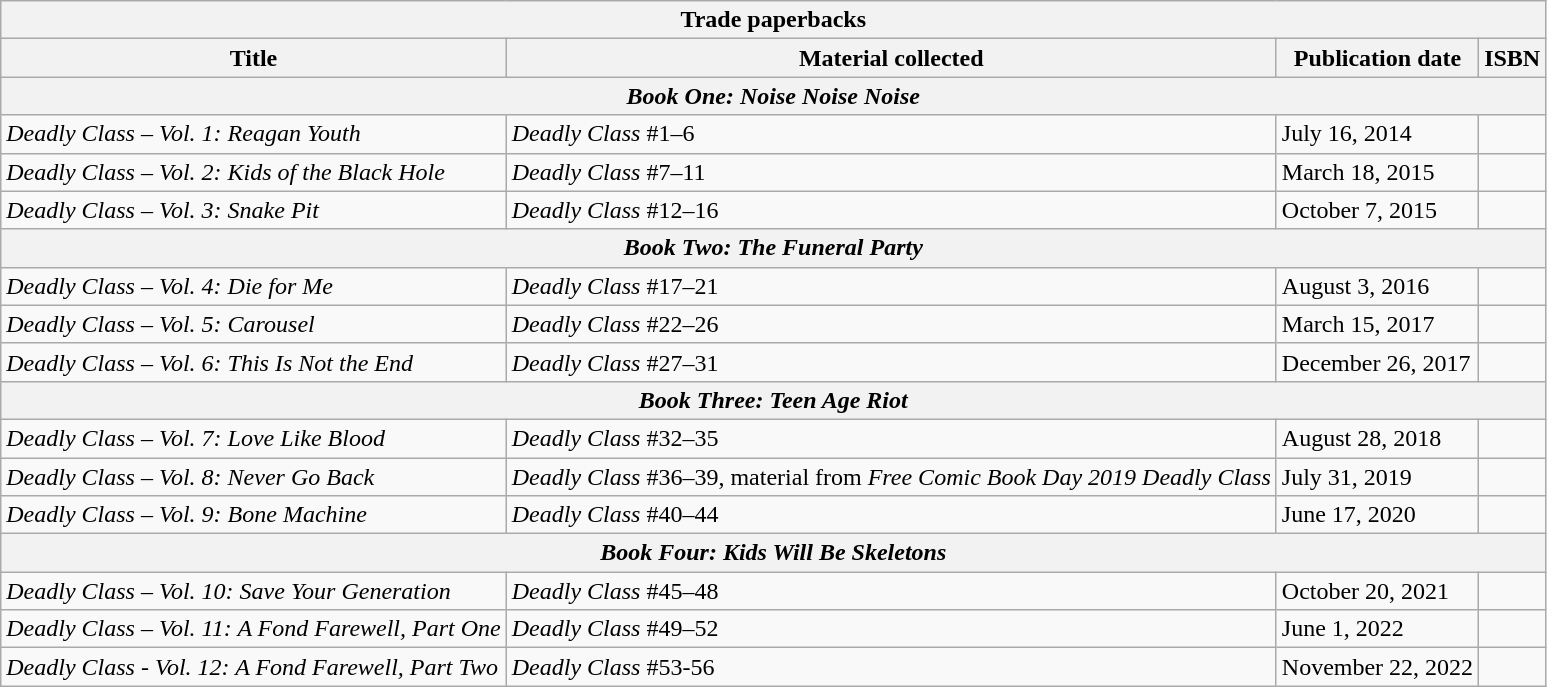<table class="wikitable">
<tr>
<th colspan="4">Trade paperbacks</th>
</tr>
<tr>
<th>Title</th>
<th>Material collected</th>
<th>Publication date</th>
<th>ISBN</th>
</tr>
<tr>
<th colspan="4"><em>Book One: Noise Noise Noise</em></th>
</tr>
<tr>
<td><em>Deadly Class – Vol. 1: Reagan Youth</em></td>
<td><em>Deadly Class</em> #1–6</td>
<td>July 16, 2014</td>
<td></td>
</tr>
<tr>
<td><em>Deadly Class – Vol. 2: Kids of the Black Hole</em></td>
<td><em>Deadly Class</em> #7–11</td>
<td>March 18, 2015</td>
<td></td>
</tr>
<tr>
<td><em>Deadly Class – Vol. 3: Snake Pit</em></td>
<td><em>Deadly Class</em> #12–16</td>
<td>October 7, 2015</td>
<td></td>
</tr>
<tr>
<th colspan="4"><em>Book Two: The Funeral Party</em></th>
</tr>
<tr>
<td><em>Deadly Class – Vol. 4: Die for Me</em></td>
<td><em>Deadly Class</em> #17–21</td>
<td>August 3, 2016</td>
<td></td>
</tr>
<tr>
<td><em>Deadly Class – Vol. 5: Carousel</em></td>
<td><em>Deadly Class</em> #22–26</td>
<td>March 15, 2017</td>
<td></td>
</tr>
<tr>
<td><em>Deadly Class – Vol. 6: This Is Not the End</em></td>
<td><em>Deadly Class</em> #27–31</td>
<td>December 26, 2017</td>
<td></td>
</tr>
<tr>
<th colspan="4"><em>Book Three: Teen Age Riot</em></th>
</tr>
<tr>
<td><em>Deadly Class – Vol. 7: Love Like Blood</em></td>
<td><em>Deadly Class</em> #32–35</td>
<td>August 28, 2018</td>
<td></td>
</tr>
<tr>
<td><em>Deadly Class – Vol. 8: Never Go Back</em></td>
<td><em>Deadly Class</em> #36–39, material from <em>Free Comic Book Day 2019 Deadly Class</em></td>
<td>July 31, 2019</td>
<td></td>
</tr>
<tr>
<td><em>Deadly Class – Vol. 9: Bone Machine</em></td>
<td><em>Deadly Class</em> #40–44</td>
<td>June 17, 2020</td>
<td></td>
</tr>
<tr>
<th colspan="4"><em>Book Four: Kids Will Be Skeletons</em></th>
</tr>
<tr>
<td><em>Deadly Class – Vol. 10: Save Your Generation</em></td>
<td><em>Deadly Class</em> #45–48</td>
<td>October 20, 2021</td>
<td></td>
</tr>
<tr>
<td><em>Deadly Class – Vol. 11: A Fond Farewell, Part One</em></td>
<td><em>Deadly Class</em> #49–52</td>
<td>June 1, 2022</td>
<td></td>
</tr>
<tr>
<td><em>Deadly Class - Vol. 12: A Fond Farewell, Part Two</em></td>
<td><em>Deadly Class</em> #53-56</td>
<td>November 22, 2022</td>
<td></td>
</tr>
</table>
